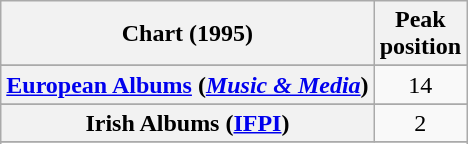<table class="wikitable sortable plainrowheaders" style="text-align:center">
<tr>
<th scope="col">Chart (1995)</th>
<th scope="col">Peak<br>position</th>
</tr>
<tr>
</tr>
<tr>
</tr>
<tr>
</tr>
<tr>
</tr>
<tr>
<th scope="row"><a href='#'>European Albums</a> (<em><a href='#'>Music & Media</a></em>)</th>
<td>14</td>
</tr>
<tr>
</tr>
<tr>
<th scope="row">Irish Albums (<a href='#'>IFPI</a>)</th>
<td>2</td>
</tr>
<tr>
</tr>
<tr>
</tr>
<tr>
</tr>
<tr>
</tr>
<tr>
</tr>
</table>
